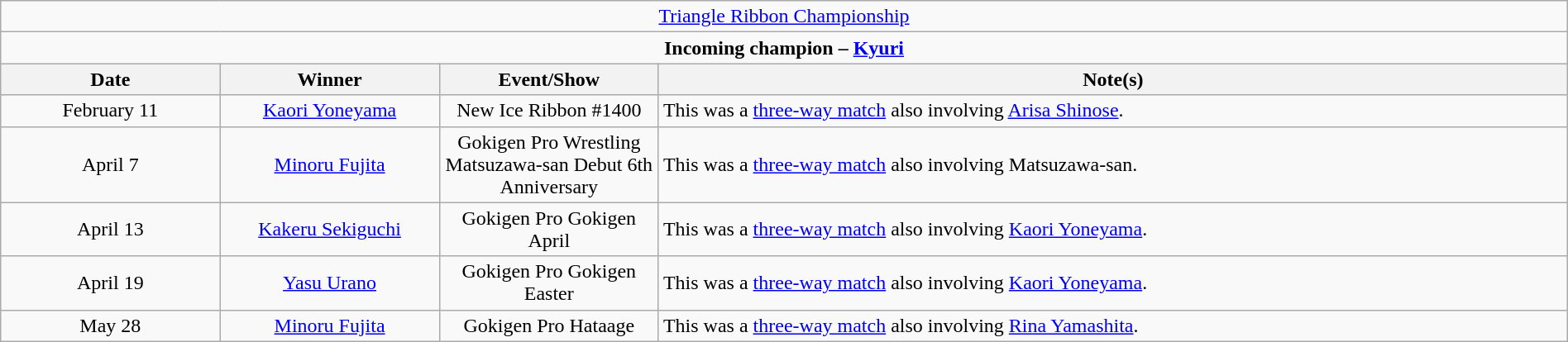<table class="wikitable" style="text-align:center; width:100%;">
<tr>
<td colspan="4" style="text-align: center;"><a href='#'>Triangle Ribbon Championship</a></td>
</tr>
<tr>
<td colspan="4" style="text-align: center;"><strong>Incoming champion – <a href='#'>Kyuri</a></strong></td>
</tr>
<tr>
<th width=14%>Date</th>
<th width=14%>Winner</th>
<th width=14%>Event/Show</th>
<th width=58%>Note(s)</th>
</tr>
<tr>
<td>February 11</td>
<td><a href='#'>Kaori Yoneyama</a></td>
<td>New Ice Ribbon #1400</td>
<td align=left>This was a <a href='#'>three-way match</a> also involving <a href='#'>Arisa Shinose</a>.</td>
</tr>
<tr>
<td>April 7</td>
<td><a href='#'>Minoru Fujita</a></td>
<td>Gokigen Pro Wrestling Matsuzawa-san Debut 6th Anniversary</td>
<td align=left>This was a <a href='#'>three-way match</a> also involving Matsuzawa-san.</td>
</tr>
<tr>
<td>April 13</td>
<td><a href='#'>Kakeru Sekiguchi</a></td>
<td>Gokigen Pro Gokigen April</td>
<td align=left>This was a <a href='#'>three-way match</a> also involving <a href='#'>Kaori Yoneyama</a>.</td>
</tr>
<tr>
<td>April 19</td>
<td><a href='#'>Yasu Urano</a></td>
<td>Gokigen Pro Gokigen Easter</td>
<td align=left>This was a <a href='#'>three-way match</a> also involving <a href='#'>Kaori Yoneyama</a>.</td>
</tr>
<tr>
<td>May 28</td>
<td><a href='#'>Minoru Fujita</a></td>
<td>Gokigen Pro Hataage</td>
<td align=left>This was a <a href='#'>three-way match</a> also involving <a href='#'>Rina Yamashita</a>.</td>
</tr>
</table>
